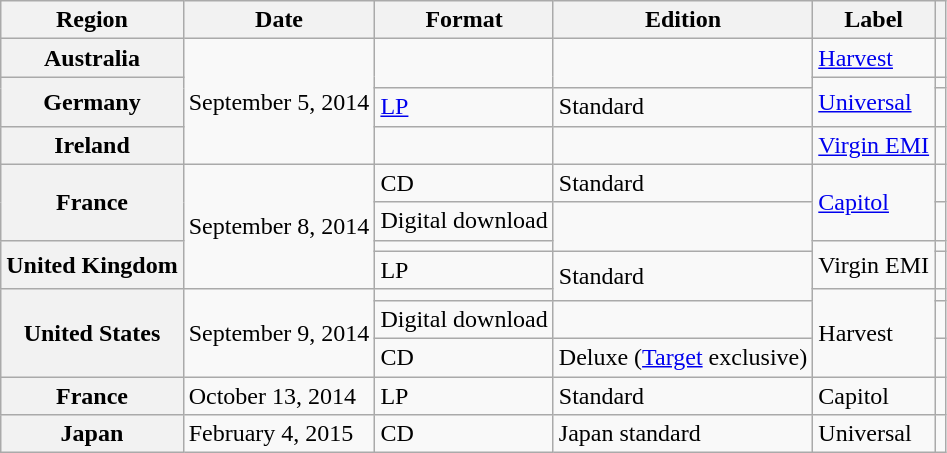<table class="wikitable plainrowheaders">
<tr>
<th scope="col">Region</th>
<th scope="col">Date</th>
<th scope="col">Format</th>
<th scope="col">Edition</th>
<th scope="col">Label</th>
<th scope="col"></th>
</tr>
<tr>
<th scope="row">Australia</th>
<td rowspan="4">September 5, 2014</td>
<td rowspan="2"></td>
<td rowspan="2"></td>
<td><a href='#'>Harvest</a></td>
<td align="center"></td>
</tr>
<tr>
<th scope="row" rowspan="2">Germany</th>
<td rowspan="2"><a href='#'>Universal</a></td>
<td align="center"></td>
</tr>
<tr>
<td><a href='#'>LP</a></td>
<td>Standard</td>
<td align="center"></td>
</tr>
<tr>
<th scope="row">Ireland</th>
<td></td>
<td></td>
<td><a href='#'>Virgin EMI</a></td>
<td align="center"></td>
</tr>
<tr>
<th scope="row" rowspan="2">France</th>
<td rowspan="4">September 8, 2014</td>
<td>CD</td>
<td>Standard</td>
<td rowspan="2"><a href='#'>Capitol</a></td>
<td align="center"></td>
</tr>
<tr>
<td>Digital download</td>
<td rowspan="2"></td>
<td align="center"></td>
</tr>
<tr>
<th scope="row" rowspan="2">United Kingdom</th>
<td></td>
<td rowspan="2">Virgin EMI</td>
<td align="center"></td>
</tr>
<tr>
<td>LP</td>
<td rowspan="2">Standard</td>
<td align="center"></td>
</tr>
<tr>
<th scope="row" rowspan="3">United States</th>
<td rowspan="3">September 9, 2014</td>
<td></td>
<td rowspan="3">Harvest</td>
<td align="center"></td>
</tr>
<tr>
<td>Digital download</td>
<td></td>
<td align="center"></td>
</tr>
<tr>
<td>CD</td>
<td>Deluxe (<a href='#'>Target</a> exclusive)</td>
<td align="center"></td>
</tr>
<tr>
<th scope="row">France</th>
<td>October 13, 2014</td>
<td>LP</td>
<td>Standard</td>
<td>Capitol</td>
<td align="center"></td>
</tr>
<tr>
<th scope="row">Japan</th>
<td>February 4, 2015</td>
<td>CD</td>
<td>Japan standard</td>
<td>Universal</td>
<td align="center"></td>
</tr>
</table>
